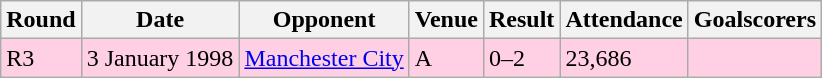<table class="wikitable">
<tr>
<th>Round</th>
<th>Date</th>
<th>Opponent</th>
<th>Venue</th>
<th>Result</th>
<th>Attendance</th>
<th>Goalscorers</th>
</tr>
<tr style="background-color: #ffd0e3;">
<td>R3</td>
<td>3 January 1998</td>
<td><a href='#'>Manchester City</a></td>
<td>A</td>
<td>0–2</td>
<td>23,686</td>
<td></td>
</tr>
</table>
